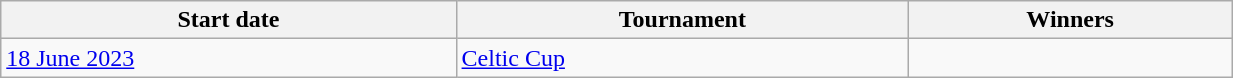<table class="wikitable unsortable" style="white-space:nowrap" width=65%>
<tr>
<th style="text-align:center;">Start date</th>
<th style="text-align:center;">Tournament</th>
<th style="text-align:center;">Winners</th>
</tr>
<tr>
<td><a href='#'>18 June 2023</a></td>
<td><a href='#'>Celtic Cup</a></td>
<td></td>
</tr>
</table>
